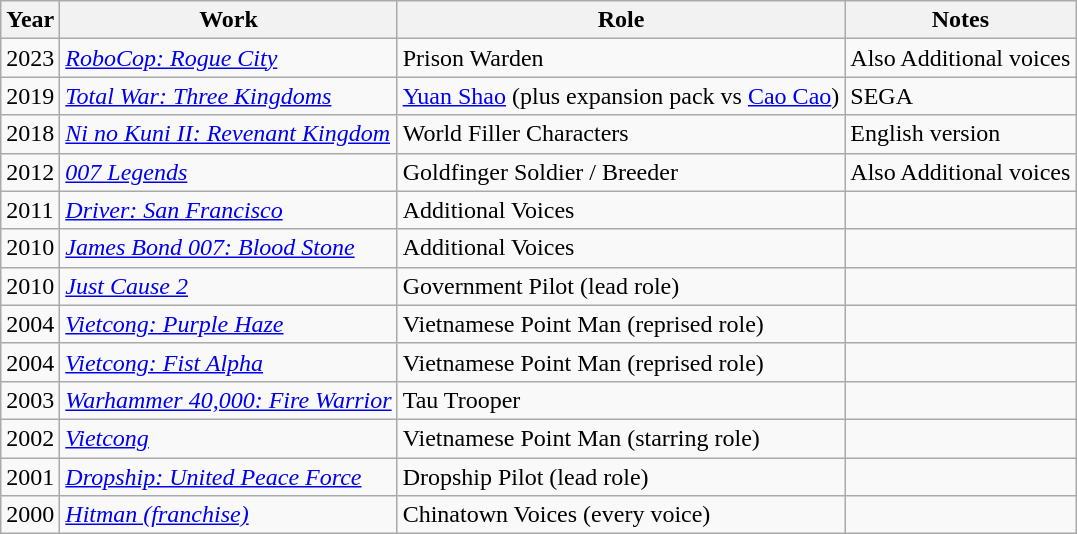<table class="wikitable">
<tr>
<th>Year</th>
<th>Work</th>
<th>Role</th>
<th>Notes</th>
</tr>
<tr>
<td>2023</td>
<td><em><a href='#'>RoboCop: Rogue City</a></em></td>
<td>Prison Warden</td>
<td>Also Additional voices</td>
</tr>
<tr>
<td>2019</td>
<td><em><a href='#'>Total War: Three Kingdoms</a></em></td>
<td><a href='#'>Yuan Shao</a> (plus expansion pack vs <a href='#'>Cao Cao</a>)</td>
<td>SEGA</td>
</tr>
<tr>
<td>2018</td>
<td><em><a href='#'>Ni no Kuni II: Revenant Kingdom</a></em></td>
<td>World Filler Characters</td>
<td>English version</td>
</tr>
<tr>
<td>2012</td>
<td><em><a href='#'>007 Legends</a></em></td>
<td>Goldfinger Soldier / Breeder</td>
<td>Also Additional voices</td>
</tr>
<tr>
<td>2011</td>
<td><em><a href='#'>Driver: San Francisco</a></em></td>
<td>Additional Voices</td>
<td></td>
</tr>
<tr>
<td>2010</td>
<td><em><a href='#'>James Bond 007: Blood Stone</a></em></td>
<td>Additional Voices</td>
<td></td>
</tr>
<tr>
<td>2010</td>
<td><em><a href='#'>Just Cause 2</a></em></td>
<td>Government Pilot (lead role)</td>
<td></td>
</tr>
<tr>
<td>2004</td>
<td><em><a href='#'>Vietcong: Purple Haze</a></em></td>
<td>Vietnamese Point Man (reprised role)</td>
<td></td>
</tr>
<tr>
<td>2004</td>
<td><em><a href='#'>Vietcong: Fist Alpha</a></em></td>
<td>Vietnamese Point Man (reprised role)</td>
<td></td>
</tr>
<tr>
<td>2003</td>
<td><em><a href='#'>Warhammer 40,000: Fire Warrior</a></em></td>
<td>Tau Trooper</td>
<td></td>
</tr>
<tr>
<td>2002</td>
<td><em><a href='#'>Vietcong</a></em></td>
<td>Vietnamese Point Man (starring role)</td>
<td></td>
</tr>
<tr>
<td>2001</td>
<td><em><a href='#'>Dropship: United Peace Force</a></em></td>
<td>Dropship Pilot (lead role)</td>
<td></td>
</tr>
<tr>
<td>2000</td>
<td><em><a href='#'>Hitman (franchise)</a></em></td>
<td>Chinatown Voices (every voice)</td>
<td></td>
</tr>
</table>
